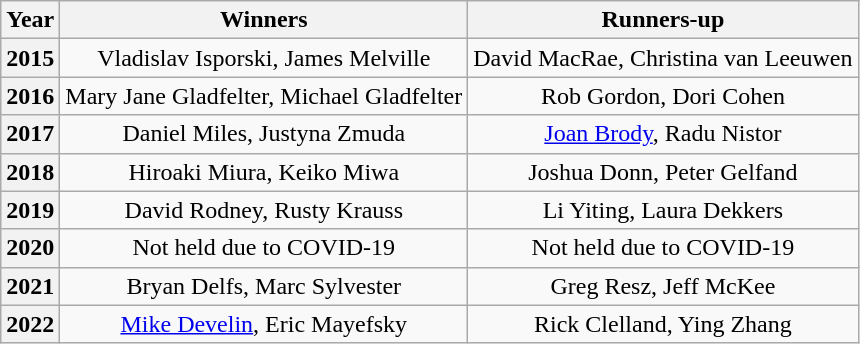<table class="sortable wikitable" style="text-align:center">
<tr>
<th>Year</th>
<th>Winners</th>
<th>Runners-up</th>
</tr>
<tr>
<th>2015</th>
<td>Vladislav Isporski, James Melville</td>
<td>David MacRae, Christina van Leeuwen</td>
</tr>
<tr>
<th>2016</th>
<td>Mary Jane Gladfelter, Michael Gladfelter</td>
<td>Rob Gordon, Dori Cohen</td>
</tr>
<tr>
<th>2017</th>
<td>Daniel Miles, Justyna Zmuda</td>
<td><a href='#'>Joan Brody</a>, Radu Nistor</td>
</tr>
<tr>
<th>2018</th>
<td>Hiroaki Miura, Keiko Miwa</td>
<td>Joshua Donn, Peter Gelfand</td>
</tr>
<tr>
<th>2019</th>
<td>David Rodney, Rusty Krauss</td>
<td>Li Yiting, Laura Dekkers</td>
</tr>
<tr>
<th>2020</th>
<td>Not held due to COVID-19</td>
<td>Not held due to COVID-19</td>
</tr>
<tr>
<th>2021</th>
<td>Bryan Delfs, Marc Sylvester</td>
<td>Greg Resz, Jeff McKee</td>
</tr>
<tr>
<th>2022</th>
<td><a href='#'>Mike Develin</a>, Eric Mayefsky</td>
<td>Rick Clelland, Ying Zhang</td>
</tr>
</table>
